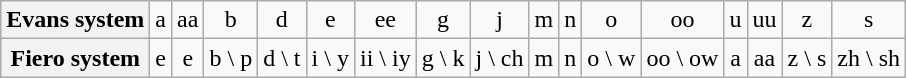<table class="wikitable">
<tr>
<th>Evans system</th>
<td align="center">a</td>
<td align="center">aa</td>
<td align="center">b</td>
<td align="center">d</td>
<td align="center">e</td>
<td align="center">ee</td>
<td align="center">g</td>
<td align="center">j</td>
<td align="center">m</td>
<td align="center">n</td>
<td align="center">o</td>
<td align="center">oo</td>
<td align="center">u</td>
<td align="center">uu</td>
<td align="center">z</td>
<td align="center">s</td>
</tr>
<tr>
<th>Fiero system</th>
<td align="center">e </td>
<td align="center">e </td>
<td align="center">b \ p</td>
<td align="center">d \ t</td>
<td align="center">i \ y</td>
<td align="center">ii \ iy</td>
<td align="center">g \ k</td>
<td align="center">j \ ch</td>
<td align="center">m</td>
<td align="center">n</td>
<td align="center">o \ w</td>
<td align="center">oo \ ow</td>
<td align="center">a</td>
<td align="center">aa</td>
<td align="center">z \ s</td>
<td align="center">zh \ sh</td>
</tr>
</table>
